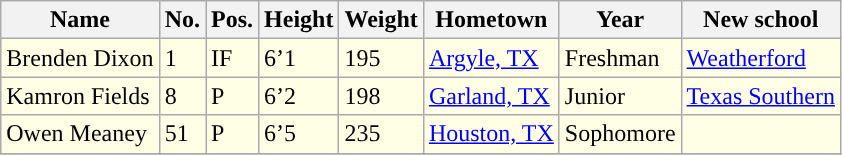<table class="wikitable sortable">
<tr>
<th style="text-align:center; ">Name</th>
<th style="text-align:center; ">No.</th>
<th style="text-align:center; ">Pos.</th>
<th style="text-align:center; ">Height</th>
<th style="text-align:center; ">Weight</th>
<th style="text-align:center; ">Hometown</th>
<th style="text-align:center; ">Year</th>
<th style="text-align:center; ">New school</th>
</tr>
<tr style="background:#FFFFE6;">
<td>Brenden Dixon</td>
<td>1</td>
<td>IF</td>
<td>6’1</td>
<td>195</td>
<td><a href='#'>Argyle, TX</a></td>
<td>Freshman</td>
<td><a href='#'>Weatherford</a></td>
</tr>
<tr style="background:#FFFFE6;">
<td>Kamron Fields</td>
<td>8</td>
<td>P</td>
<td>6’2</td>
<td>198</td>
<td><a href='#'>Garland, TX</a></td>
<td>Junior</td>
<td><a href='#'>Texas Southern</a></td>
</tr>
<tr style="background:#FFFFE6;">
<td>Owen Meaney</td>
<td>51</td>
<td>P</td>
<td>6’5</td>
<td>235</td>
<td><a href='#'>Houston, TX</a></td>
<td>Sophomore</td>
<td></td>
</tr>
<tr>
</tr>
</table>
